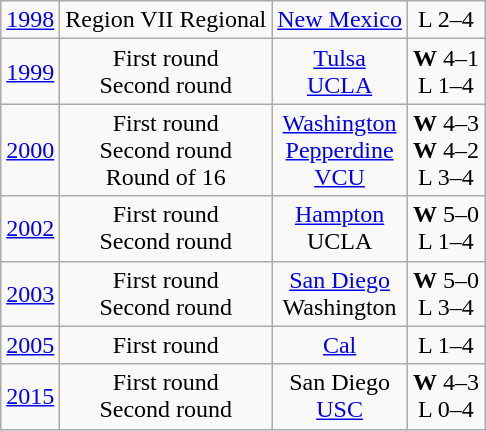<table class="wikitable">
<tr align="center">
<td><a href='#'>1998</a></td>
<td>Region VII Regional</td>
<td><a href='#'>New Mexico</a></td>
<td>L 2–4</td>
</tr>
<tr align="center">
<td><a href='#'>1999</a></td>
<td>First round<br>Second round</td>
<td><a href='#'>Tulsa</a><br><a href='#'>UCLA</a></td>
<td><strong>W</strong> 4–1<br>L 1–4</td>
</tr>
<tr align="center">
<td><a href='#'>2000</a></td>
<td>First round<br>Second round<br>Round of 16</td>
<td><a href='#'>Washington</a><br><a href='#'>Pepperdine</a><br><a href='#'>VCU</a></td>
<td><strong>W</strong> 4–3<br><strong>W</strong> 4–2<br>L 3–4</td>
</tr>
<tr align="center">
<td><a href='#'>2002</a></td>
<td>First round<br>Second round</td>
<td><a href='#'>Hampton</a><br>UCLA</td>
<td><strong>W</strong> 5–0<br>L 1–4</td>
</tr>
<tr align="center">
<td><a href='#'>2003</a></td>
<td>First round<br>Second round</td>
<td><a href='#'>San Diego</a><br>Washington</td>
<td><strong>W</strong> 5–0<br>L 3–4</td>
</tr>
<tr align="center">
<td><a href='#'>2005</a></td>
<td>First round</td>
<td><a href='#'>Cal</a></td>
<td>L 1–4</td>
</tr>
<tr align="center">
<td><a href='#'>2015</a></td>
<td>First round<br>Second round</td>
<td>San Diego<br><a href='#'>USC</a></td>
<td><strong>W</strong> 4–3<br>L 0–4</td>
</tr>
</table>
